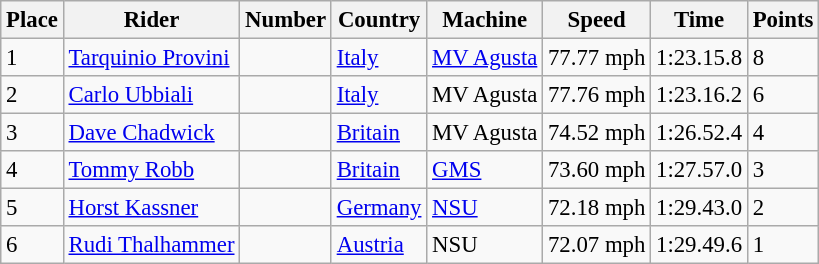<table class="wikitable" style="font-size: 95%;">
<tr>
<th>Place</th>
<th>Rider</th>
<th>Number</th>
<th>Country</th>
<th>Machine</th>
<th>Speed</th>
<th>Time</th>
<th>Points</th>
</tr>
<tr>
<td>1</td>
<td> <a href='#'>Tarquinio Provini</a></td>
<td></td>
<td><a href='#'>Italy</a></td>
<td><a href='#'>MV Agusta</a></td>
<td>77.77 mph</td>
<td>1:23.15.8</td>
<td>8</td>
</tr>
<tr>
<td>2</td>
<td> <a href='#'>Carlo Ubbiali</a></td>
<td></td>
<td><a href='#'>Italy</a></td>
<td>MV Agusta</td>
<td>77.76 mph</td>
<td>1:23.16.2</td>
<td>6</td>
</tr>
<tr>
<td>3</td>
<td> <a href='#'>Dave Chadwick</a></td>
<td></td>
<td><a href='#'>Britain</a></td>
<td>MV Agusta</td>
<td>74.52 mph</td>
<td>1:26.52.4</td>
<td>4</td>
</tr>
<tr>
<td>4</td>
<td> <a href='#'>Tommy Robb</a></td>
<td></td>
<td><a href='#'>Britain</a></td>
<td><a href='#'>GMS</a></td>
<td>73.60 mph</td>
<td>1:27.57.0</td>
<td>3</td>
</tr>
<tr>
<td>5</td>
<td> <a href='#'>Horst Kassner</a></td>
<td></td>
<td><a href='#'>Germany</a></td>
<td><a href='#'>NSU</a></td>
<td>72.18 mph</td>
<td>1:29.43.0</td>
<td>2</td>
</tr>
<tr>
<td>6</td>
<td> <a href='#'>Rudi Thalhammer</a></td>
<td></td>
<td><a href='#'>Austria</a></td>
<td>NSU</td>
<td>72.07 mph</td>
<td>1:29.49.6</td>
<td>1</td>
</tr>
</table>
